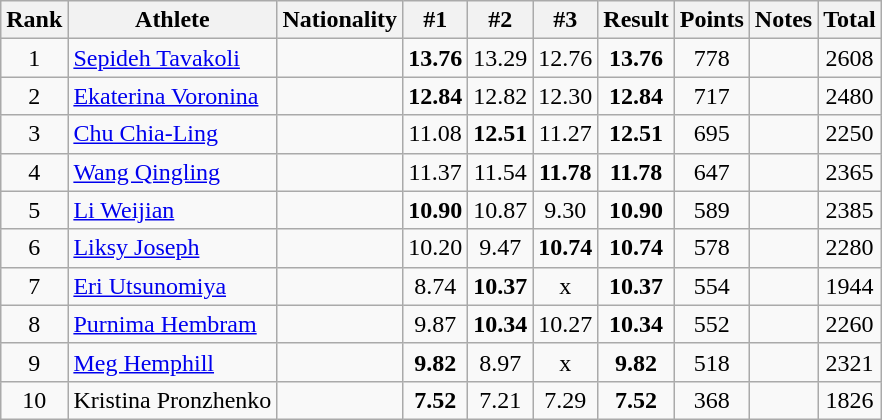<table class="wikitable sortable" style="text-align:center">
<tr>
<th>Rank</th>
<th>Athlete</th>
<th>Nationality</th>
<th>#1</th>
<th>#2</th>
<th>#3</th>
<th>Result</th>
<th>Points</th>
<th>Notes</th>
<th>Total</th>
</tr>
<tr>
<td>1</td>
<td align=left><a href='#'>Sepideh Tavakoli</a></td>
<td align=left></td>
<td><strong>13.76</strong></td>
<td>13.29</td>
<td>12.76</td>
<td><strong>13.76</strong></td>
<td>778</td>
<td></td>
<td>2608</td>
</tr>
<tr>
<td>2</td>
<td align=left><a href='#'>Ekaterina Voronina</a></td>
<td align=left></td>
<td><strong>12.84</strong></td>
<td>12.82</td>
<td>12.30</td>
<td><strong>12.84</strong></td>
<td>717</td>
<td></td>
<td>2480</td>
</tr>
<tr>
<td>3</td>
<td align=left><a href='#'>Chu Chia-Ling</a></td>
<td align=left></td>
<td>11.08</td>
<td><strong>12.51</strong></td>
<td>11.27</td>
<td><strong>12.51</strong></td>
<td>695</td>
<td></td>
<td>2250</td>
</tr>
<tr>
<td>4</td>
<td align=left><a href='#'>Wang Qingling</a></td>
<td align=left></td>
<td>11.37</td>
<td>11.54</td>
<td><strong>11.78</strong></td>
<td><strong>11.78</strong></td>
<td>647</td>
<td></td>
<td>2365</td>
</tr>
<tr>
<td>5</td>
<td align=left><a href='#'>Li Weijian</a></td>
<td align=left></td>
<td><strong>10.90</strong></td>
<td>10.87</td>
<td>9.30</td>
<td><strong>10.90</strong></td>
<td>589</td>
<td></td>
<td>2385</td>
</tr>
<tr>
<td>6</td>
<td align=left><a href='#'>Liksy Joseph</a></td>
<td align=left></td>
<td>10.20</td>
<td>9.47</td>
<td><strong>10.74</strong></td>
<td><strong>10.74</strong></td>
<td>578</td>
<td></td>
<td>2280</td>
</tr>
<tr>
<td>7</td>
<td align=left><a href='#'>Eri Utsunomiya</a></td>
<td align=left></td>
<td>8.74</td>
<td><strong>10.37</strong></td>
<td>x</td>
<td><strong>10.37</strong></td>
<td>554</td>
<td></td>
<td>1944</td>
</tr>
<tr>
<td>8</td>
<td align=left><a href='#'>Purnima Hembram</a></td>
<td align=left></td>
<td>9.87</td>
<td><strong>10.34</strong></td>
<td>10.27</td>
<td><strong>10.34</strong></td>
<td>552</td>
<td></td>
<td>2260</td>
</tr>
<tr>
<td>9</td>
<td align=left><a href='#'>Meg Hemphill</a></td>
<td align=left></td>
<td><strong>9.82</strong></td>
<td>8.97</td>
<td>x</td>
<td><strong>9.82</strong></td>
<td>518</td>
<td></td>
<td>2321</td>
</tr>
<tr>
<td>10</td>
<td align=left>Kristina Pronzhenko</td>
<td align=left></td>
<td><strong>7.52</strong></td>
<td>7.21</td>
<td>7.29</td>
<td><strong>7.52</strong></td>
<td>368</td>
<td></td>
<td>1826</td>
</tr>
</table>
